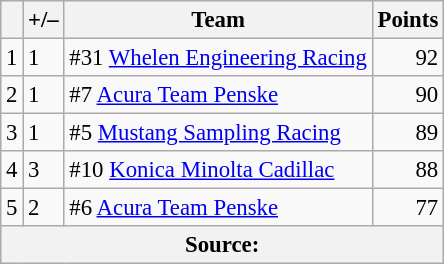<table class="wikitable" style="font-size: 95%;">
<tr>
<th scope="col"></th>
<th scope="col">+/–</th>
<th scope="col">Team</th>
<th scope="col">Points</th>
</tr>
<tr>
<td align=center>1</td>
<td align="left"> 1</td>
<td> #31 <a href='#'>Whelen Engineering Racing</a></td>
<td align=right>92</td>
</tr>
<tr>
<td align=center>2</td>
<td align="left"> 1</td>
<td> #7 <a href='#'>Acura Team Penske</a></td>
<td align=right>90</td>
</tr>
<tr>
<td align=center>3</td>
<td align="left"> 1</td>
<td> #5 <a href='#'>Mustang Sampling Racing</a></td>
<td align=right>89</td>
</tr>
<tr>
<td align=center>4</td>
<td align="left"> 3</td>
<td> #10 <a href='#'>Konica Minolta Cadillac</a></td>
<td align=right>88</td>
</tr>
<tr>
<td align=center>5</td>
<td align="left"> 2</td>
<td> #6 <a href='#'>Acura Team Penske</a></td>
<td align=right>77</td>
</tr>
<tr>
<th colspan=5>Source:</th>
</tr>
</table>
